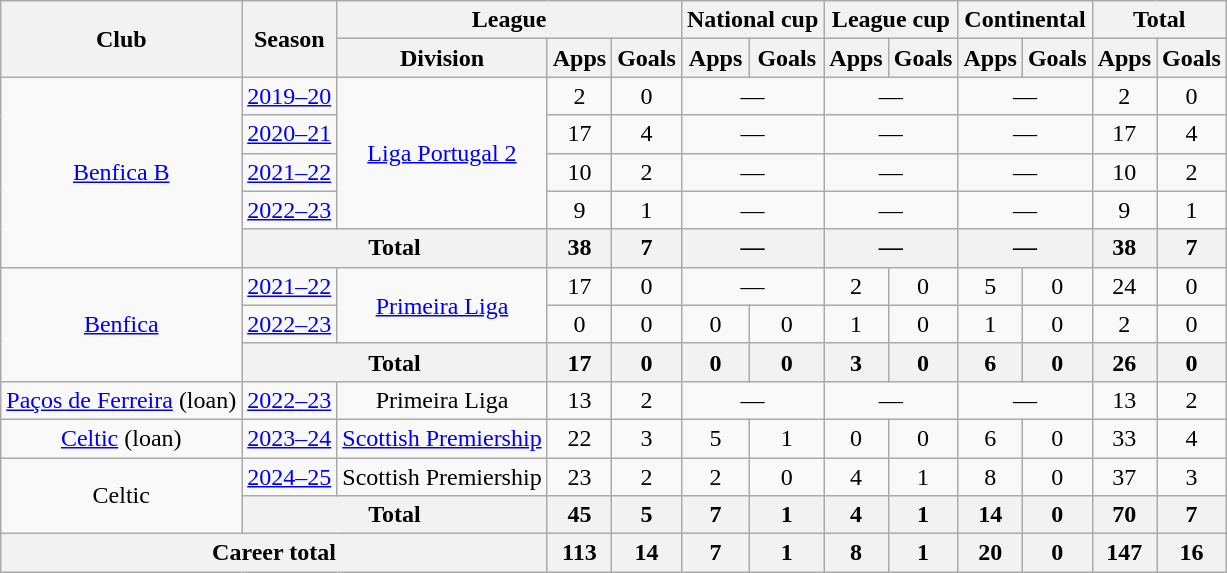<table class="wikitable" style="text-align: center">
<tr>
<th rowspan="2">Club</th>
<th rowspan="2">Season</th>
<th colspan="3">League</th>
<th colspan="2">National cup</th>
<th colspan="2">League cup</th>
<th colspan="2">Continental</th>
<th colspan="2">Total</th>
</tr>
<tr>
<th>Division</th>
<th>Apps</th>
<th>Goals</th>
<th>Apps</th>
<th>Goals</th>
<th>Apps</th>
<th>Goals</th>
<th>Apps</th>
<th>Goals</th>
<th>Apps</th>
<th>Goals</th>
</tr>
<tr>
<td rowspan="5"><a href='#'>Benfica B</a></td>
<td><a href='#'>2019–20</a></td>
<td rowspan="4"><a href='#'>Liga Portugal 2</a></td>
<td>2</td>
<td>0</td>
<td colspan="2">—</td>
<td colspan="2">—</td>
<td colspan="2">—</td>
<td>2</td>
<td>0</td>
</tr>
<tr>
<td><a href='#'>2020–21</a></td>
<td>17</td>
<td>4</td>
<td colspan="2">—</td>
<td colspan="2">—</td>
<td colspan="2">—</td>
<td>17</td>
<td>4</td>
</tr>
<tr>
<td><a href='#'>2021–22</a></td>
<td>10</td>
<td>2</td>
<td colspan="2">—</td>
<td colspan="2">—</td>
<td colspan="2">—</td>
<td>10</td>
<td>2</td>
</tr>
<tr>
<td><a href='#'>2022–23</a></td>
<td>9</td>
<td>1</td>
<td colspan="2">—</td>
<td colspan="2">—</td>
<td colspan="2">—</td>
<td>9</td>
<td>1</td>
</tr>
<tr>
<th colspan="2">Total</th>
<th>38</th>
<th>7</th>
<th colspan="2">—</th>
<th colspan="2">—</th>
<th colspan="2">—</th>
<th>38</th>
<th>7</th>
</tr>
<tr>
<td rowspan="3"><a href='#'>Benfica</a></td>
<td><a href='#'>2021–22</a></td>
<td rowspan="2"><a href='#'>Primeira Liga</a></td>
<td>17</td>
<td>0</td>
<td colspan="2">—</td>
<td>2</td>
<td>0</td>
<td>5</td>
<td>0</td>
<td>24</td>
<td>0</td>
</tr>
<tr>
<td><a href='#'>2022–23</a></td>
<td>0</td>
<td>0</td>
<td>0</td>
<td>0</td>
<td>1</td>
<td>0</td>
<td>1</td>
<td>0</td>
<td>2</td>
<td>0</td>
</tr>
<tr>
<th colspan="2">Total</th>
<th>17</th>
<th>0</th>
<th>0</th>
<th>0</th>
<th>3</th>
<th>0</th>
<th>6</th>
<th>0</th>
<th>26</th>
<th>0</th>
</tr>
<tr>
<td><a href='#'>Paços de Ferreira</a> (loan)</td>
<td><a href='#'>2022–23</a></td>
<td>Primeira Liga</td>
<td>13</td>
<td>2</td>
<td colspan="2">—</td>
<td colspan="2">—</td>
<td colspan="2">—</td>
<td>13</td>
<td>2</td>
</tr>
<tr>
<td><a href='#'>Celtic</a> (loan)</td>
<td><a href='#'>2023–24</a></td>
<td><a href='#'>Scottish Premiership</a></td>
<td>22</td>
<td>3</td>
<td>5</td>
<td>1</td>
<td>0</td>
<td>0</td>
<td>6</td>
<td>0</td>
<td>33</td>
<td>4</td>
</tr>
<tr>
<td rowspan="2">Celtic</td>
<td><a href='#'>2024–25</a></td>
<td>Scottish Premiership</td>
<td>23</td>
<td>2</td>
<td>2</td>
<td>0</td>
<td>4</td>
<td>1</td>
<td>8</td>
<td>0</td>
<td>37</td>
<td>3</td>
</tr>
<tr>
<th colspan="2">Total</th>
<th>45</th>
<th>5</th>
<th>7</th>
<th>1</th>
<th>4</th>
<th>1</th>
<th>14</th>
<th>0</th>
<th>70</th>
<th>7</th>
</tr>
<tr>
<th colspan="3"><strong>Career total</strong></th>
<th>113</th>
<th>14</th>
<th>7</th>
<th>1</th>
<th>8</th>
<th>1</th>
<th>20</th>
<th>0</th>
<th>147</th>
<th>16</th>
</tr>
</table>
